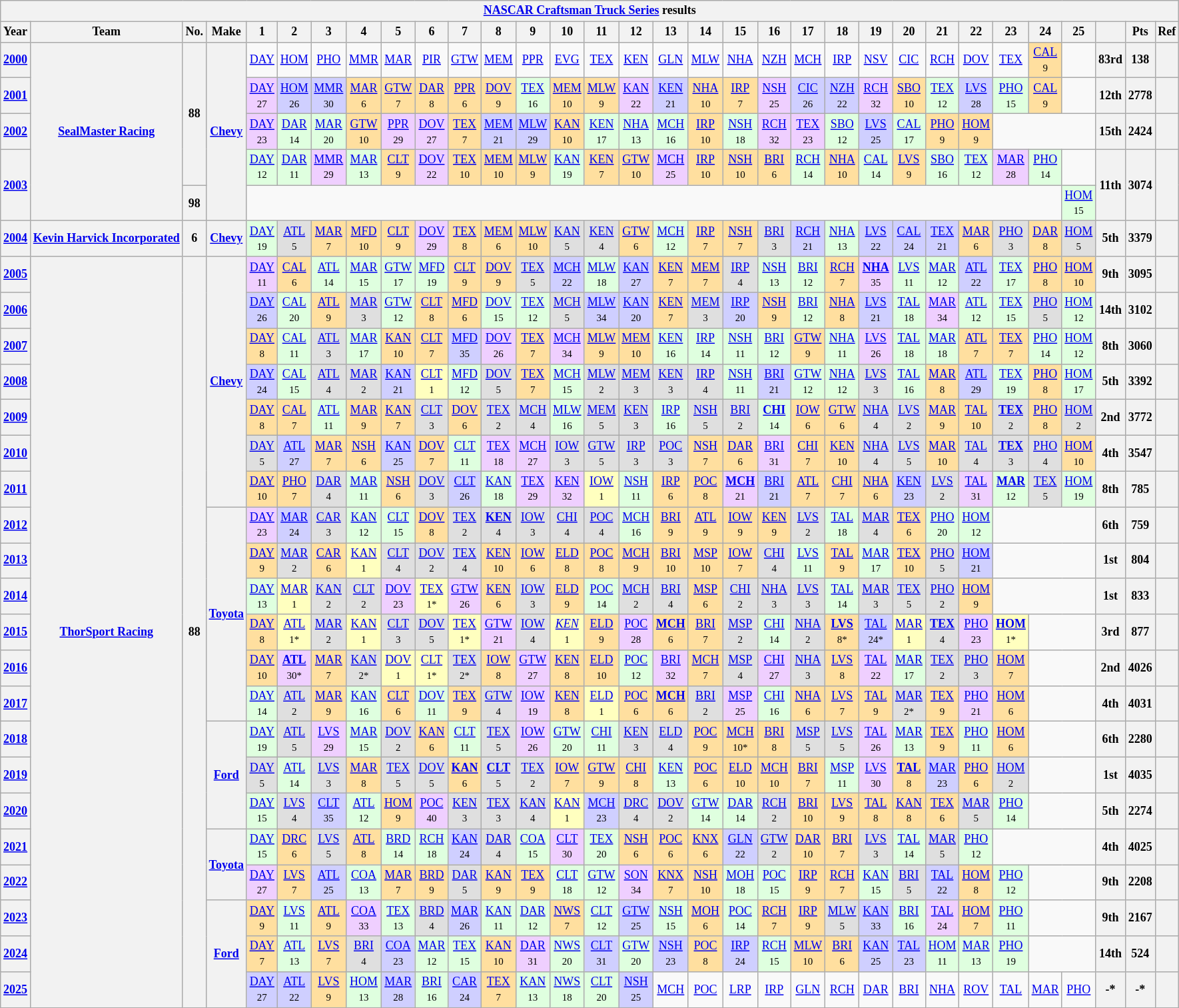<table class="wikitable" style="text-align:center; font-size:75%">
<tr>
<th colspan=32><a href='#'>NASCAR Craftsman Truck Series</a> results</th>
</tr>
<tr>
<th>Year</th>
<th>Team</th>
<th>No.</th>
<th>Make</th>
<th>1</th>
<th>2</th>
<th>3</th>
<th>4</th>
<th>5</th>
<th>6</th>
<th>7</th>
<th>8</th>
<th>9</th>
<th>10</th>
<th>11</th>
<th>12</th>
<th>13</th>
<th>14</th>
<th>15</th>
<th>16</th>
<th>17</th>
<th>18</th>
<th>19</th>
<th>20</th>
<th>21</th>
<th>22</th>
<th>23</th>
<th>24</th>
<th>25</th>
<th></th>
<th>Pts</th>
<th>Ref</th>
</tr>
<tr>
<th><a href='#'>2000</a></th>
<th rowspan=5><a href='#'>SealMaster Racing</a></th>
<th rowspan=4>88</th>
<th rowspan=5><a href='#'>Chevy</a></th>
<td><a href='#'>DAY</a></td>
<td><a href='#'>HOM</a></td>
<td><a href='#'>PHO</a></td>
<td><a href='#'>MMR</a></td>
<td><a href='#'>MAR</a></td>
<td><a href='#'>PIR</a></td>
<td><a href='#'>GTW</a></td>
<td><a href='#'>MEM</a></td>
<td><a href='#'>PPR</a></td>
<td><a href='#'>EVG</a></td>
<td><a href='#'>TEX</a></td>
<td><a href='#'>KEN</a></td>
<td><a href='#'>GLN</a></td>
<td><a href='#'>MLW</a></td>
<td><a href='#'>NHA</a></td>
<td><a href='#'>NZH</a></td>
<td><a href='#'>MCH</a></td>
<td><a href='#'>IRP</a></td>
<td><a href='#'>NSV</a></td>
<td><a href='#'>CIC</a></td>
<td><a href='#'>RCH</a></td>
<td><a href='#'>DOV</a></td>
<td><a href='#'>TEX</a></td>
<td style="background:#FFDF9F;"><a href='#'>CAL</a><br><small>9</small></td>
<td></td>
<th>83rd</th>
<th>138</th>
<th></th>
</tr>
<tr>
<th><a href='#'>2001</a></th>
<td style="background:#EFCFFF;"><a href='#'>DAY</a><br><small>27</small></td>
<td style="background:#CFCFFF;"><a href='#'>HOM</a><br><small>26</small></td>
<td style="background:#CFCFFF;"><a href='#'>MMR</a><br><small>30</small></td>
<td style="background:#FFDF9F;"><a href='#'>MAR</a><br><small>6</small></td>
<td style="background:#FFDF9F;"><a href='#'>GTW</a><br><small>7</small></td>
<td style="background:#FFDF9F;"><a href='#'>DAR</a><br><small>8</small></td>
<td style="background:#FFDF9F;"><a href='#'>PPR</a><br><small>6</small></td>
<td style="background:#FFDF9F;"><a href='#'>DOV</a><br><small>9</small></td>
<td style="background:#DFFFDF;"><a href='#'>TEX</a><br><small>16</small></td>
<td style="background:#FFDF9F;"><a href='#'>MEM</a><br><small>10</small></td>
<td style="background:#FFDF9F;"><a href='#'>MLW</a><br><small>9</small></td>
<td style="background:#EFCFFF;"><a href='#'>KAN</a><br><small>22</small></td>
<td style="background:#CFCFFF;"><a href='#'>KEN</a><br><small>21</small></td>
<td style="background:#FFDF9F;"><a href='#'>NHA</a><br><small>10</small></td>
<td style="background:#FFDF9F;"><a href='#'>IRP</a><br><small>7</small></td>
<td style="background:#EFCFFF;"><a href='#'>NSH</a><br><small>25</small></td>
<td style="background:#CFCFFF;"><a href='#'>CIC</a><br><small>26</small></td>
<td style="background:#CFCFFF;"><a href='#'>NZH</a><br><small>22</small></td>
<td style="background:#EFCFFF;"><a href='#'>RCH</a><br><small>32</small></td>
<td style="background:#FFDF9F;"><a href='#'>SBO</a><br><small>10</small></td>
<td style="background:#DFFFDF;"><a href='#'>TEX</a><br><small>12</small></td>
<td style="background:#CFCFFF;"><a href='#'>LVS</a><br><small>28</small></td>
<td style="background:#DFFFDF;"><a href='#'>PHO</a><br><small>15</small></td>
<td style="background:#FFDF9F;"><a href='#'>CAL</a><br><small>9</small></td>
<td></td>
<th>12th</th>
<th>2778</th>
<th></th>
</tr>
<tr>
<th><a href='#'>2002</a></th>
<td style="background:#EFCFFF;"><a href='#'>DAY</a><br><small>23</small></td>
<td style="background:#DFFFDF;"><a href='#'>DAR</a><br><small>14</small></td>
<td style="background:#DFFFDF;"><a href='#'>MAR</a><br><small>20</small></td>
<td style="background:#FFDF9F;"><a href='#'>GTW</a><br><small>10</small></td>
<td style="background:#EFCFFF;"><a href='#'>PPR</a><br><small>29</small></td>
<td style="background:#EFCFFF;"><a href='#'>DOV</a><br><small>27</small></td>
<td style="background:#FFDF9F;"><a href='#'>TEX</a><br><small>7</small></td>
<td style="background:#CFCFFF;"><a href='#'>MEM</a><br><small>21</small></td>
<td style="background:#CFCFFF;"><a href='#'>MLW</a><br><small>29</small></td>
<td style="background:#FFDF9F;"><a href='#'>KAN</a><br><small>10</small></td>
<td style="background:#DFFFDF;"><a href='#'>KEN</a><br><small>17</small></td>
<td style="background:#DFFFDF;"><a href='#'>NHA</a><br><small>13</small></td>
<td style="background:#DFFFDF;"><a href='#'>MCH</a><br><small>16</small></td>
<td style="background:#FFDF9F;"><a href='#'>IRP</a><br><small>10</small></td>
<td style="background:#DFFFDF;"><a href='#'>NSH</a><br><small>18</small></td>
<td style="background:#EFCFFF;"><a href='#'>RCH</a><br><small>32</small></td>
<td style="background:#EFCFFF;"><a href='#'>TEX</a><br><small>23</small></td>
<td style="background:#DFFFDF;"><a href='#'>SBO</a><br><small>12</small></td>
<td style="background:#CFCFFF;"><a href='#'>LVS</a><br><small>25</small></td>
<td style="background:#DFFFDF;"><a href='#'>CAL</a><br><small>17</small></td>
<td style="background:#FFDF9F;"><a href='#'>PHO</a><br><small>9</small></td>
<td style="background:#FFDF9F;"><a href='#'>HOM</a><br><small>9</small></td>
<td colspan=3></td>
<th>15th</th>
<th>2424</th>
<th></th>
</tr>
<tr>
<th rowspan=2><a href='#'>2003</a></th>
<td style="background:#DFFFDF;"><a href='#'>DAY</a><br><small>12</small></td>
<td style="background:#DFFFDF;"><a href='#'>DAR</a><br><small>11</small></td>
<td style="background:#EFCFFF;"><a href='#'>MMR</a><br><small>29</small></td>
<td style="background:#DFFFDF;"><a href='#'>MAR</a><br><small>13</small></td>
<td style="background:#FFDF9F;"><a href='#'>CLT</a><br><small>9</small></td>
<td style="background:#EFCFFF;"><a href='#'>DOV</a><br><small>22</small></td>
<td style="background:#FFDF9F;"><a href='#'>TEX</a><br><small>10</small></td>
<td style="background:#FFDF9F;"><a href='#'>MEM</a><br><small>10</small></td>
<td style="background:#FFDF9F;"><a href='#'>MLW</a><br><small>9</small></td>
<td style="background:#DFFFDF;"><a href='#'>KAN</a><br><small>19</small></td>
<td style="background:#FFDF9F;"><a href='#'>KEN</a><br><small>7</small></td>
<td style="background:#FFDF9F;"><a href='#'>GTW</a><br><small>10</small></td>
<td style="background:#EFCFFF;"><a href='#'>MCH</a><br><small>25</small></td>
<td style="background:#FFDF9F;"><a href='#'>IRP</a><br><small>10</small></td>
<td style="background:#FFDF9F;"><a href='#'>NSH</a><br><small>10</small></td>
<td style="background:#FFDF9F;"><a href='#'>BRI</a><br><small>6</small></td>
<td style="background:#DFFFDF;"><a href='#'>RCH</a><br><small>14</small></td>
<td style="background:#FFDF9F;"><a href='#'>NHA</a><br><small>10</small></td>
<td style="background:#DFFFDF;"><a href='#'>CAL</a><br><small>14</small></td>
<td style="background:#FFDF9F;"><a href='#'>LVS</a><br><small>9</small></td>
<td style="background:#DFFFDF;"><a href='#'>SBO</a><br><small>16</small></td>
<td style="background:#DFFFDF;"><a href='#'>TEX</a><br><small>12</small></td>
<td style="background:#EFCFFF;"><a href='#'>MAR</a><br><small>28</small></td>
<td style="background:#DFFFDF;"><a href='#'>PHO</a><br><small>14</small></td>
<td></td>
<th rowspan=2>11th</th>
<th rowspan=2>3074</th>
<th rowspan=2></th>
</tr>
<tr>
<th>98</th>
<td colspan=24></td>
<td style="background:#DFFFDF;"><a href='#'>HOM</a><br><small>15</small></td>
</tr>
<tr>
<th><a href='#'>2004</a></th>
<th><a href='#'>Kevin Harvick Incorporated</a></th>
<th>6</th>
<th><a href='#'>Chevy</a></th>
<td style="background:#DFFFDF;"><a href='#'>DAY</a><br><small>19</small></td>
<td style="background:#DFDFDF;"><a href='#'>ATL</a><br><small>5</small></td>
<td style="background:#FFDF9F;"><a href='#'>MAR</a><br><small>7</small></td>
<td style="background:#FFDF9F;"><a href='#'>MFD</a><br><small>10</small></td>
<td style="background:#FFDF9F;"><a href='#'>CLT</a><br><small>9</small></td>
<td style="background:#EFCFFF;"><a href='#'>DOV</a><br><small>29</small></td>
<td style="background:#FFDF9F;"><a href='#'>TEX</a><br><small>8</small></td>
<td style="background:#FFDF9F;"><a href='#'>MEM</a><br><small>6</small></td>
<td style="background:#FFDF9F;"><a href='#'>MLW</a><br><small>10</small></td>
<td style="background:#DFDFDF;"><a href='#'>KAN</a><br><small>5</small></td>
<td style="background:#DFDFDF;"><a href='#'>KEN</a><br><small>4</small></td>
<td style="background:#FFDF9F;"><a href='#'>GTW</a><br><small>6</small></td>
<td style="background:#DFFFDF;"><a href='#'>MCH</a><br><small>12</small></td>
<td style="background:#FFDF9F;"><a href='#'>IRP</a><br><small>7</small></td>
<td style="background:#FFDF9F;"><a href='#'>NSH</a><br><small>7</small></td>
<td style="background:#DFDFDF;"><a href='#'>BRI</a><br><small>3</small></td>
<td style="background:#CFCFFF;"><a href='#'>RCH</a><br><small>21</small></td>
<td style="background:#DFFFDF;"><a href='#'>NHA</a><br><small>13</small></td>
<td style="background:#CFCFFF;"><a href='#'>LVS</a><br><small>22</small></td>
<td style="background:#CFCFFF;"><a href='#'>CAL</a><br><small>24</small></td>
<td style="background:#CFCFFF;"><a href='#'>TEX</a><br><small>21</small></td>
<td style="background:#FFDF9F;"><a href='#'>MAR</a><br><small>6</small></td>
<td style="background:#DFDFDF;"><a href='#'>PHO</a><br><small>3</small></td>
<td style="background:#FFDF9F;"><a href='#'>DAR</a><br><small>8</small></td>
<td style="background:#DFDFDF;"><a href='#'>HOM</a><br><small>5</small></td>
<th>5th</th>
<th>3379</th>
<th></th>
</tr>
<tr>
<th><a href='#'>2005</a></th>
<th rowspan=21><a href='#'>ThorSport Racing</a></th>
<th rowspan=21>88</th>
<th rowspan=7><a href='#'>Chevy</a></th>
<td style="background:#EFCFFF;"><a href='#'>DAY</a><br><small>11</small></td>
<td style="background:#FFDF9F;"><a href='#'>CAL</a><br><small>6</small></td>
<td style="background:#DFFFDF;"><a href='#'>ATL</a><br><small>14</small></td>
<td style="background:#DFFFDF;"><a href='#'>MAR</a><br><small>15</small></td>
<td style="background:#DFFFDF;"><a href='#'>GTW</a><br><small>17</small></td>
<td style="background:#DFFFDF;"><a href='#'>MFD</a><br><small>19</small></td>
<td style="background:#FFDF9F;"><a href='#'>CLT</a><br><small>9</small></td>
<td style="background:#FFDF9F;"><a href='#'>DOV</a><br><small>9</small></td>
<td style="background:#DFDFDF;"><a href='#'>TEX</a><br><small>5</small></td>
<td style="background:#CFCFFF;"><a href='#'>MCH</a><br><small>22</small></td>
<td style="background:#DFFFDF;"><a href='#'>MLW</a><br><small>18</small></td>
<td style="background:#CFCFFF;"><a href='#'>KAN</a><br><small>27</small></td>
<td style="background:#FFDF9F;"><a href='#'>KEN</a><br><small>7</small></td>
<td style="background:#FFDF9F;"><a href='#'>MEM</a><br><small>7</small></td>
<td style="background:#DFDFDF;"><a href='#'>IRP</a><br><small>4</small></td>
<td style="background:#DFFFDF;"><a href='#'>NSH</a><br><small>13</small></td>
<td style="background:#DFFFDF;"><a href='#'>BRI</a><br><small>12</small></td>
<td style="background:#FFDF9F;"><a href='#'>RCH</a><br><small>7</small></td>
<td style="background:#EFCFFF;"><strong><a href='#'>NHA</a></strong><br><small>35</small></td>
<td style="background:#DFFFDF;"><a href='#'>LVS</a><br><small>11</small></td>
<td style="background:#DFFFDF;"><a href='#'>MAR</a><br><small>12</small></td>
<td style="background:#CFCFFF;"><a href='#'>ATL</a><br><small>22</small></td>
<td style="background:#DFFFDF;"><a href='#'>TEX</a><br><small>17</small></td>
<td style="background:#FFDF9F;"><a href='#'>PHO</a><br><small>8</small></td>
<td style="background:#FFDF9F;"><a href='#'>HOM</a><br><small>10</small></td>
<th>9th</th>
<th>3095</th>
<th></th>
</tr>
<tr>
<th><a href='#'>2006</a></th>
<td style="background:#CFCFFF;"><a href='#'>DAY</a><br><small>26</small></td>
<td style="background:#DFFFDF;"><a href='#'>CAL</a><br><small>20</small></td>
<td style="background:#FFDF9F;"><a href='#'>ATL</a><br><small>9</small></td>
<td style="background:#DFDFDF;"><a href='#'>MAR</a><br><small>3</small></td>
<td style="background:#DFFFDF;"><a href='#'>GTW</a><br><small>12</small></td>
<td style="background:#FFDF9F;"><a href='#'>CLT</a><br><small>8</small></td>
<td style="background:#FFDF9F;"><a href='#'>MFD</a><br><small>6</small></td>
<td style="background:#DFFFDF;"><a href='#'>DOV</a><br><small>15</small></td>
<td style="background:#DFFFDF;"><a href='#'>TEX</a><br><small>12</small></td>
<td style="background:#DFDFDF;"><a href='#'>MCH</a><br><small>5</small></td>
<td style="background:#CFCFFF;"><a href='#'>MLW</a><br><small>34</small></td>
<td style="background:#CFCFFF;"><a href='#'>KAN</a><br><small>20</small></td>
<td style="background:#FFDF9F;"><a href='#'>KEN</a><br><small>7</small></td>
<td style="background:#DFDFDF;"><a href='#'>MEM</a><br><small>3</small></td>
<td style="background:#CFCFFF;"><a href='#'>IRP</a><br><small>20</small></td>
<td style="background:#FFDF9F;"><a href='#'>NSH</a><br><small>9</small></td>
<td style="background:#DFFFDF;"><a href='#'>BRI</a><br><small>12</small></td>
<td style="background:#FFDF9F;"><a href='#'>NHA</a><br><small>8</small></td>
<td style="background:#CFCFFF;"><a href='#'>LVS</a><br><small>21</small></td>
<td style="background:#DFFFDF;"><a href='#'>TAL</a><br><small>18</small></td>
<td style="background:#EFCFFF;"><a href='#'>MAR</a><br><small>34</small></td>
<td style="background:#DFFFDF;"><a href='#'>ATL</a><br><small>12</small></td>
<td style="background:#DFFFDF;"><a href='#'>TEX</a><br><small>15</small></td>
<td style="background:#DFDFDF;"><a href='#'>PHO</a><br><small>5</small></td>
<td style="background:#DFFFDF;"><a href='#'>HOM</a><br><small>12</small></td>
<th>14th</th>
<th>3102</th>
<th></th>
</tr>
<tr>
<th><a href='#'>2007</a></th>
<td style="background:#FFDF9F;"><a href='#'>DAY</a><br><small>8</small></td>
<td style="background:#DFFFDF;"><a href='#'>CAL</a><br><small>11</small></td>
<td style="background:#DFDFDF;"><a href='#'>ATL</a><br><small>3</small></td>
<td style="background:#DFFFDF;"><a href='#'>MAR</a><br><small>17</small></td>
<td style="background:#FFDF9F;"><a href='#'>KAN</a><br><small>10</small></td>
<td style="background:#FFDF9F;"><a href='#'>CLT</a><br><small>7</small></td>
<td style="background:#CFCFFF;"><a href='#'>MFD</a><br><small>35</small></td>
<td style="background:#EFCFFF;"><a href='#'>DOV</a><br><small>26</small></td>
<td style="background:#FFDF9F;"><a href='#'>TEX</a><br><small>7</small></td>
<td style="background:#EFCFFF;"><a href='#'>MCH</a><br><small>34</small></td>
<td style="background:#FFDF9F;"><a href='#'>MLW</a><br><small>9</small></td>
<td style="background:#FFDF9F;"><a href='#'>MEM</a><br><small>10</small></td>
<td style="background:#DFFFDF;"><a href='#'>KEN</a><br><small>16</small></td>
<td style="background:#DFFFDF;"><a href='#'>IRP</a><br><small>14</small></td>
<td style="background:#DFFFDF;"><a href='#'>NSH</a><br><small>11</small></td>
<td style="background:#DFFFDF;"><a href='#'>BRI</a><br><small>12</small></td>
<td style="background:#FFDF9F;"><a href='#'>GTW</a><br><small>9</small></td>
<td style="background:#DFFFDF;"><a href='#'>NHA</a><br><small>11</small></td>
<td style="background:#EFCFFF;"><a href='#'>LVS</a><br><small>26</small></td>
<td style="background:#DFFFDF;"><a href='#'>TAL</a><br><small>18</small></td>
<td style="background:#DFFFDF;"><a href='#'>MAR</a><br><small>18</small></td>
<td style="background:#FFDF9F;"><a href='#'>ATL</a><br><small>7</small></td>
<td style="background:#FFDF9F;"><a href='#'>TEX</a><br><small>7</small></td>
<td style="background:#DFFFDF;"><a href='#'>PHO</a><br><small>14</small></td>
<td style="background:#DFFFDF;"><a href='#'>HOM</a><br><small>12</small></td>
<th>8th</th>
<th>3060</th>
<th></th>
</tr>
<tr>
<th><a href='#'>2008</a></th>
<td style="background:#CFCFFF;"><a href='#'>DAY</a><br><small>24</small></td>
<td style="background:#DFFFDF;"><a href='#'>CAL</a><br><small>15</small></td>
<td style="background:#DFDFDF;"><a href='#'>ATL</a><br><small>4</small></td>
<td style="background:#DFDFDF;"><a href='#'>MAR</a><br><small>2</small></td>
<td style="background:#CFCFFF;"><a href='#'>KAN</a><br><small>21</small></td>
<td style="background:#FFFFBF;"><a href='#'>CLT</a><br><small>1</small></td>
<td style="background:#DFFFDF;"><a href='#'>MFD</a><br><small>12</small></td>
<td style="background:#DFDFDF;"><a href='#'>DOV</a><br><small>5</small></td>
<td style="background:#FFDF9F;"><a href='#'>TEX</a><br><small>7</small></td>
<td style="background:#DFFFDF;"><a href='#'>MCH</a><br><small>15</small></td>
<td style="background:#DFDFDF;"><a href='#'>MLW</a><br><small>2</small></td>
<td style="background:#DFDFDF;"><a href='#'>MEM</a><br><small>3</small></td>
<td style="background:#DFDFDF;"><a href='#'>KEN</a><br><small>3</small></td>
<td style="background:#DFDFDF;"><a href='#'>IRP</a><br><small>4</small></td>
<td style="background:#DFFFDF;"><a href='#'>NSH</a><br><small>11</small></td>
<td style="background:#CFCFFF;"><a href='#'>BRI</a><br><small>21</small></td>
<td style="background:#DFFFDF;"><a href='#'>GTW</a><br><small>12</small></td>
<td style="background:#DFFFDF;"><a href='#'>NHA</a><br><small>12</small></td>
<td style="background:#DFDFDF;"><a href='#'>LVS</a><br><small>3</small></td>
<td style="background:#DFFFDF;"><a href='#'>TAL</a><br><small>16</small></td>
<td style="background:#FFDF9F;"><a href='#'>MAR</a><br><small>8</small></td>
<td style="background:#CFCFFF;"><a href='#'>ATL</a><br><small>29</small></td>
<td style="background:#DFFFDF;"><a href='#'>TEX</a><br><small>19</small></td>
<td style="background:#FFDF9F;"><a href='#'>PHO</a><br><small>8</small></td>
<td style="background:#DFFFDF;"><a href='#'>HOM</a><br><small>17</small></td>
<th>5th</th>
<th>3392</th>
<th></th>
</tr>
<tr>
<th><a href='#'>2009</a></th>
<td style="background:#FFDF9F;"><a href='#'>DAY</a><br><small>8</small></td>
<td style="background:#FFDF9F;"><a href='#'>CAL</a><br><small>7</small></td>
<td style="background:#DFFFDF;"><a href='#'>ATL</a><br><small>11</small></td>
<td style="background:#FFDF9F;"><a href='#'>MAR</a><br><small>9</small></td>
<td style="background:#FFDF9F;"><a href='#'>KAN</a><br><small>7</small></td>
<td style="background:#DFDFDF;"><a href='#'>CLT</a><br><small>3</small></td>
<td style="background:#FFDF9F;"><a href='#'>DOV</a><br><small>6</small></td>
<td style="background:#DFDFDF;"><a href='#'>TEX</a><br><small>2</small></td>
<td style="background:#DFDFDF;"><a href='#'>MCH</a><br><small>4</small></td>
<td style="background:#DFFFDF;"><a href='#'>MLW</a><br><small>16</small></td>
<td style="background:#DFDFDF;"><a href='#'>MEM</a><br><small>5</small></td>
<td style="background:#DFDFDF;"><a href='#'>KEN</a><br><small>3</small></td>
<td style="background:#DFFFDF;"><a href='#'>IRP</a><br><small>16</small></td>
<td style="background:#DFDFDF;"><a href='#'>NSH</a><br><small>5</small></td>
<td style="background:#DFDFDF;"><a href='#'>BRI</a><br><small>2</small></td>
<td style="background:#DFFFDF;"><strong><a href='#'>CHI</a></strong><br><small>14</small></td>
<td style="background:#FFDF9F;"><a href='#'>IOW</a><br><small>6</small></td>
<td style="background:#FFDF9F;"><a href='#'>GTW</a><br><small>6</small></td>
<td style="background:#DFDFDF;"><a href='#'>NHA</a><br><small>4</small></td>
<td style="background:#DFDFDF;"><a href='#'>LVS</a><br><small>2</small></td>
<td style="background:#FFDF9F;"><a href='#'>MAR</a><br><small>9</small></td>
<td style="background:#FFDF9F;"><a href='#'>TAL</a><br><small>10</small></td>
<td style="background:#DFDFDF;"><strong><a href='#'>TEX</a></strong><br><small>2</small></td>
<td style="background:#FFDF9F;"><a href='#'>PHO</a><br><small>8</small></td>
<td style="background:#DFDFDF;"><a href='#'>HOM</a><br><small>2</small></td>
<th>2nd</th>
<th>3772</th>
<th></th>
</tr>
<tr>
<th><a href='#'>2010</a></th>
<td style="background:#DFDFDF;"><a href='#'>DAY</a><br><small>5</small></td>
<td style="background:#CFCFFF;"><a href='#'>ATL</a><br><small>27</small></td>
<td style="background:#FFDF9F;"><a href='#'>MAR</a><br><small>7</small></td>
<td style="background:#FFDF9F;"><a href='#'>NSH</a><br><small>6</small></td>
<td style="background:#CFCFFF;"><a href='#'>KAN</a><br><small>25</small></td>
<td style="background:#FFDF9F;"><a href='#'>DOV</a><br><small>7</small></td>
<td style="background:#DFFFDF;"><a href='#'>CLT</a><br><small>11</small></td>
<td style="background:#EFCFFF;"><a href='#'>TEX</a><br><small>18</small></td>
<td style="background:#EFCFFF;"><a href='#'>MCH</a><br><small>27</small></td>
<td style="background:#DFDFDF;"><a href='#'>IOW</a><br><small>3</small></td>
<td style="background:#DFDFDF;"><a href='#'>GTW</a><br><small>5</small></td>
<td style="background:#DFDFDF;"><a href='#'>IRP</a><br><small>3</small></td>
<td style="background:#DFDFDF;"><a href='#'>POC</a><br><small>3</small></td>
<td style="background:#FFDF9F;"><a href='#'>NSH</a><br><small>7</small></td>
<td style="background:#FFDF9F;"><a href='#'>DAR</a><br><small>6</small></td>
<td style="background:#EFCFFF;"><a href='#'>BRI</a><br><small>31</small></td>
<td style="background:#FFDF9F;"><a href='#'>CHI</a><br><small>7</small></td>
<td style="background:#FFDF9F;"><a href='#'>KEN</a><br><small>10</small></td>
<td style="background:#DFDFDF;"><a href='#'>NHA</a><br><small>4</small></td>
<td style="background:#DFDFDF;"><a href='#'>LVS</a><br><small>5</small></td>
<td style="background:#FFDF9F;"><a href='#'>MAR</a><br><small>10</small></td>
<td style="background:#DFDFDF;"><a href='#'>TAL</a><br><small>4</small></td>
<td style="background:#DFDFDF;"><strong><a href='#'>TEX</a></strong><br><small>3</small></td>
<td style="background:#DFDFDF;"><a href='#'>PHO</a><br><small>4</small></td>
<td style="background:#FFDF9F;"><a href='#'>HOM</a><br><small>10</small></td>
<th>4th</th>
<th>3547</th>
<th></th>
</tr>
<tr>
<th><a href='#'>2011</a></th>
<td style="background:#FFDF9F;"><a href='#'>DAY</a><br><small>10</small></td>
<td style="background:#FFDF9F;"><a href='#'>PHO</a><br><small>7</small></td>
<td style="background:#DFDFDF;"><a href='#'>DAR</a><br><small>4</small></td>
<td style="background:#DFFFDF;"><a href='#'>MAR</a><br><small>11</small></td>
<td style="background:#FFDF9F;"><a href='#'>NSH</a><br><small>6</small></td>
<td style="background:#DFDFDF;"><a href='#'>DOV</a><br><small>3</small></td>
<td style="background:#CFCFFF;"><a href='#'>CLT</a><br><small>26</small></td>
<td style="background:#DFFFDF;"><a href='#'>KAN</a><br><small>18</small></td>
<td style="background:#EFCFFF;"><a href='#'>TEX</a><br><small>29</small></td>
<td style="background:#EFCFFF;"><a href='#'>KEN</a><br><small>32</small></td>
<td style="background:#FFFFBF;"><a href='#'>IOW</a><br><small>1</small></td>
<td style="background:#DFFFDF;"><a href='#'>NSH</a><br><small>11</small></td>
<td style="background:#FFDF9F;"><a href='#'>IRP</a><br><small>6</small></td>
<td style="background:#FFDF9F;"><a href='#'>POC</a><br><small>8</small></td>
<td style="background:#EFCFFF;"><strong><a href='#'>MCH</a></strong><br><small>21</small></td>
<td style="background:#CFCFFF;"><a href='#'>BRI</a><br><small>21</small></td>
<td style="background:#FFDF9F;"><a href='#'>ATL</a><br><small>7</small></td>
<td style="background:#FFDF9F;"><a href='#'>CHI</a><br><small>7</small></td>
<td style="background:#FFDF9F;"><a href='#'>NHA</a><br><small>6</small></td>
<td style="background:#CFCFFF;"><a href='#'>KEN</a><br><small>23</small></td>
<td style="background:#DFDFDF;"><a href='#'>LVS</a><br><small>2</small></td>
<td style="background:#EFCFFF;"><a href='#'>TAL</a><br><small>31</small></td>
<td style="background:#DFFFDF;"><strong><a href='#'>MAR</a></strong><br><small>12</small></td>
<td style="background:#DFDFDF;"><a href='#'>TEX</a><br><small>5</small></td>
<td style="background:#DFFFDF;"><a href='#'>HOM</a><br><small>19</small></td>
<th>8th</th>
<th>785</th>
<th></th>
</tr>
<tr>
<th><a href='#'>2012</a></th>
<th rowspan=6><a href='#'>Toyota</a></th>
<td style="background:#EFCFFF;"><a href='#'>DAY</a><br><small>23</small></td>
<td style="background:#CFCFFF;"><a href='#'>MAR</a><br><small>24</small></td>
<td style="background:#DFDFDF;"><a href='#'>CAR</a><br><small>3</small></td>
<td style="background:#DFFFDF;"><a href='#'>KAN</a><br><small>12</small></td>
<td style="background:#DFFFDF;"><a href='#'>CLT</a><br><small>15</small></td>
<td style="background:#FFDF9F;"><a href='#'>DOV</a><br><small>8</small></td>
<td style="background:#DFDFDF;"><a href='#'>TEX</a><br><small>2</small></td>
<td style="background:#DFDFDF;"><strong><a href='#'>KEN</a></strong><br><small>4</small></td>
<td style="background:#DFDFDF;"><a href='#'>IOW</a><br><small>3</small></td>
<td style="background:#DFDFDF;"><a href='#'>CHI</a><br><small>4</small></td>
<td style="background:#DFDFDF;"><a href='#'>POC</a><br><small>4</small></td>
<td style="background:#DFFFDF;"><a href='#'>MCH</a><br><small>16</small></td>
<td style="background:#FFDF9F;"><a href='#'>BRI</a><br><small>9</small></td>
<td style="background:#FFDF9F;"><a href='#'>ATL</a><br><small>9</small></td>
<td style="background:#FFDF9F;"><a href='#'>IOW</a><br><small>9</small></td>
<td style="background:#FFDF9F;"><a href='#'>KEN</a><br><small>9</small></td>
<td style="background:#DFDFDF;"><a href='#'>LVS</a><br><small>2</small></td>
<td style="background:#DFFFDF;"><a href='#'>TAL</a><br><small>18</small></td>
<td style="background:#DFDFDF;"><a href='#'>MAR</a><br><small>4</small></td>
<td style="background:#FFDF9F;"><a href='#'>TEX</a><br><small>6</small></td>
<td style="background:#DFFFDF;"><a href='#'>PHO</a><br><small>20</small></td>
<td style="background:#DFFFDF;"><a href='#'>HOM</a><br><small>12</small></td>
<td colspan=3></td>
<th>6th</th>
<th>759</th>
<th></th>
</tr>
<tr>
<th><a href='#'>2013</a></th>
<td style="background:#FFDF9F;"><a href='#'>DAY</a><br><small>9</small></td>
<td style="background:#DFDFDF;"><a href='#'>MAR</a><br><small>2</small></td>
<td style="background:#FFDF9F;"><a href='#'>CAR</a><br><small>6</small></td>
<td style="background:#FFFFBF;"><a href='#'>KAN</a><br><small>1</small></td>
<td style="background:#DFDFDF;"><a href='#'>CLT</a><br><small>4</small></td>
<td style="background:#DFDFDF;"><a href='#'>DOV</a><br><small>2</small></td>
<td style="background:#DFDFDF;"><a href='#'>TEX</a><br><small>4</small></td>
<td style="background:#FFDF9F;"><a href='#'>KEN</a><br><small>10</small></td>
<td style="background:#FFDF9F;"><a href='#'>IOW</a><br><small>6</small></td>
<td style="background:#FFDF9F;"><a href='#'>ELD</a><br><small>8</small></td>
<td style="background:#FFDF9F;"><a href='#'>POC</a><br><small>8</small></td>
<td style="background:#FFDF9F;"><a href='#'>MCH</a><br><small>9</small></td>
<td style="background:#FFDF9F;"><a href='#'>BRI</a><br><small>10</small></td>
<td style="background:#FFDF9F;"><a href='#'>MSP</a><br><small>10</small></td>
<td style="background:#FFDF9F;"><a href='#'>IOW</a><br><small>7</small></td>
<td style="background:#DFDFDF;"><a href='#'>CHI</a><br><small>4</small></td>
<td style="background:#DFFFDF;"><a href='#'>LVS</a><br><small>11</small></td>
<td style="background:#FFDF9F;"><a href='#'>TAL</a><br><small>9</small></td>
<td style="background:#DFFFDF;"><a href='#'>MAR</a><br><small>17</small></td>
<td style="background:#FFDF9F;"><a href='#'>TEX</a><br><small>10</small></td>
<td style="background:#DFDFDF;"><a href='#'>PHO</a><br><small>5</small></td>
<td style="background:#CFCFFF;"><a href='#'>HOM</a><br><small>21</small></td>
<td colspan=3></td>
<th>1st</th>
<th>804</th>
<th></th>
</tr>
<tr>
<th><a href='#'>2014</a></th>
<td style="background:#DFFFDF;"><a href='#'>DAY</a><br><small>13</small></td>
<td style="background:#FFFFBF;"><a href='#'>MAR</a><br><small>1</small></td>
<td style="background:#DFDFDF;"><a href='#'>KAN</a><br><small>2</small></td>
<td style="background:#DFDFDF;"><a href='#'>CLT</a><br><small>2</small></td>
<td style="background:#EFCFFF;"><a href='#'>DOV</a><br><small>23</small></td>
<td style="background:#FFFFBF;"><a href='#'>TEX</a><br><small>1*</small></td>
<td style="background:#EFCFFF;"><a href='#'>GTW</a><br><small>26</small></td>
<td style="background:#FFDF9F;"><a href='#'>KEN</a><br><small>6</small></td>
<td style="background:#DFDFDF;"><a href='#'>IOW</a><br><small>3</small></td>
<td style="background:#FFDF9F;"><a href='#'>ELD</a><br><small>9</small></td>
<td style="background:#DFFFDF;"><a href='#'>POC</a><br><small>14</small></td>
<td style="background:#DFDFDF;"><a href='#'>MCH</a><br><small>2</small></td>
<td style="background:#DFDFDF;"><a href='#'>BRI</a><br><small>4</small></td>
<td style="background:#FFDF9F;"><a href='#'>MSP</a><br><small>6</small></td>
<td style="background:#DFDFDF;"><a href='#'>CHI</a><br><small>2</small></td>
<td style="background:#DFDFDF;"><a href='#'>NHA</a><br><small>3</small></td>
<td style="background:#DFDFDF;"><a href='#'>LVS</a><br><small>3</small></td>
<td style="background:#DFFFDF;"><a href='#'>TAL</a><br><small>14</small></td>
<td style="background:#DFDFDF;"><a href='#'>MAR</a><br><small>3</small></td>
<td style="background:#DFDFDF;"><a href='#'>TEX</a><br><small>5</small></td>
<td style="background:#DFDFDF;"><a href='#'>PHO</a><br><small>2</small></td>
<td style="background:#FFDF9F;"><a href='#'>HOM</a><br><small>9</small></td>
<td colspan=3></td>
<th>1st</th>
<th>833</th>
<th></th>
</tr>
<tr>
<th><a href='#'>2015</a></th>
<td style="background:#FFDF9F;"><a href='#'>DAY</a><br><small>8</small></td>
<td style="background:#FFFFBF;"><a href='#'>ATL</a><br><small>1*</small></td>
<td style="background:#DFDFDF;"><a href='#'>MAR</a><br><small>2</small></td>
<td style="background:#FFFFBF;"><a href='#'>KAN</a><br><small>1</small></td>
<td style="background:#DFDFDF;"><a href='#'>CLT</a><br><small>3</small></td>
<td style="background:#DFDFDF;"><a href='#'>DOV</a><br><small>5</small></td>
<td style="background:#FFFFBF;"><a href='#'>TEX</a><br><small>1*</small></td>
<td style="background:#EFCFFF;"><a href='#'>GTW</a><br><small>21</small></td>
<td style="background:#DFDFDF;"><a href='#'>IOW</a><br><small>4</small></td>
<td style="background:#FFFFBF;"><em><a href='#'>KEN</a></em><br><small>1</small></td>
<td style="background:#FFDF9F;"><a href='#'>ELD</a><br><small>9</small></td>
<td style="background:#EFCFFF;"><a href='#'>POC</a><br><small>28</small></td>
<td style="background:#FFDF9F;"><strong><a href='#'>MCH</a></strong><br><small>6</small></td>
<td style="background:#FFDF9F;"><a href='#'>BRI</a><br><small>7</small></td>
<td style="background:#DFDFDF;"><a href='#'>MSP</a><br><small>2</small></td>
<td style="background:#DFFFDF;"><a href='#'>CHI</a><br><small>14</small></td>
<td style="background:#DFDFDF;"><a href='#'>NHA</a><br><small>2</small></td>
<td style="background:#FFDF9F;"><strong><a href='#'>LVS</a></strong><br><small>8*</small></td>
<td style="background:#CFCFFF;"><a href='#'>TAL</a><br><small>24*</small></td>
<td style="background:#FFFFBF;"><a href='#'>MAR</a><br><small>1</small></td>
<td style="background:#DFDFDF;"><strong><a href='#'>TEX</a></strong><br><small>4</small></td>
<td style="background:#EFCFFF;"><a href='#'>PHO</a><br><small>23</small></td>
<td style="background:#FFFFBF;"><strong><a href='#'>HOM</a></strong><br><small>1*</small></td>
<td colspan=2></td>
<th>3rd</th>
<th>877</th>
<th></th>
</tr>
<tr>
<th><a href='#'>2016</a></th>
<td style="background:#FFDF9F;"><a href='#'>DAY</a><br><small>10</small></td>
<td style="background:#EFCFFF;"><strong><a href='#'>ATL</a></strong><br><small>30*</small></td>
<td style="background:#FFDF9F;"><a href='#'>MAR</a><br><small>7</small></td>
<td style="background:#DFDFDF;"><a href='#'>KAN</a><br><small>2*</small></td>
<td style="background:#FFFFBF;"><a href='#'>DOV</a><br><small>1</small></td>
<td style="background:#FFFFBF;"><a href='#'>CLT</a><br><small>1*</small></td>
<td style="background:#DFDFDF;"><a href='#'>TEX</a><br><small>2*</small></td>
<td style="background:#FFDF9F;"><a href='#'>IOW</a><br><small>8</small></td>
<td style="background:#EFCFFF;"><a href='#'>GTW</a><br><small>27</small></td>
<td style="background:#FFDF9F;"><a href='#'>KEN</a><br><small>8</small></td>
<td style="background:#FFDF9F;"><a href='#'>ELD</a><br><small>10</small></td>
<td style="background:#DFFFDF;"><a href='#'>POC</a><br><small>12</small></td>
<td style="background:#EFCFFF;"><a href='#'>BRI</a><br><small>32</small></td>
<td style="background:#FFDF9F;"><a href='#'>MCH</a><br><small>7</small></td>
<td style="background:#DFDFDF;"><a href='#'>MSP</a><br><small>4</small></td>
<td style="background:#EFCFFF;"><a href='#'>CHI</a><br><small>27</small></td>
<td style="background:#DFDFDF;"><a href='#'>NHA</a><br><small>3</small></td>
<td style="background:#FFDF9F;"><a href='#'>LVS</a><br><small>8</small></td>
<td style="background:#EFCFFF;"><a href='#'>TAL</a><br><small>22</small></td>
<td style="background:#DFFFDF;"><a href='#'>MAR</a><br><small>17</small></td>
<td style="background:#DFDFDF;"><a href='#'>TEX</a><br><small>2</small></td>
<td style="background:#DFDFDF;"><a href='#'>PHO</a><br><small>3</small></td>
<td style="background:#FFDF9F;"><a href='#'>HOM</a><br><small>7</small></td>
<td colspan=2></td>
<th>2nd</th>
<th>4026</th>
<th></th>
</tr>
<tr>
<th><a href='#'>2017</a></th>
<td style="background:#DFFFDF;"><a href='#'>DAY</a><br><small>14</small></td>
<td style="background:#DFDFDF;"><a href='#'>ATL</a><br><small>2</small></td>
<td style="background:#FFDF9F;"><a href='#'>MAR</a><br><small>9</small></td>
<td style="background:#DFFFDF;"><a href='#'>KAN</a><br><small>16</small></td>
<td style="background:#FFDF9F;"><a href='#'>CLT</a><br><small>6</small></td>
<td style="background:#DFFFDF;"><a href='#'>DOV</a><br><small>11</small></td>
<td style="background:#FFDF9F;"><a href='#'>TEX</a><br><small>9</small></td>
<td style="background:#DFDFDF;"><a href='#'>GTW</a><br><small>4</small></td>
<td style="background:#EFCFFF;"><a href='#'>IOW</a><br><small>19</small></td>
<td style="background:#FFDF9F;"><a href='#'>KEN</a><br><small>8</small></td>
<td style="background:#FFFFBF;"><a href='#'>ELD</a><br><small>1</small></td>
<td style="background:#FFDF9F;"><a href='#'>POC</a><br><small>6</small></td>
<td style="background:#FFDF9F;"><strong><a href='#'>MCH</a></strong><br><small>6</small></td>
<td style="background:#DFDFDF;"><a href='#'>BRI</a><br><small>2</small></td>
<td style="background:#EFCFFF;"><a href='#'>MSP</a><br><small>25</small></td>
<td style="background:#DFFFDF;"><a href='#'>CHI</a><br><small>16</small></td>
<td style="background:#FFDF9F;"><a href='#'>NHA</a><br><small>6</small></td>
<td style="background:#FFDF9F;"><a href='#'>LVS</a><br><small>7</small></td>
<td style="background:#FFDF9F;"><a href='#'>TAL</a><br><small>9</small></td>
<td style="background:#DFDFDF;"><a href='#'>MAR</a><br><small>2*</small></td>
<td style="background:#FFDF9F;"><a href='#'>TEX</a><br><small>9</small></td>
<td style="background:#EFCFFF;"><a href='#'>PHO</a><br><small>21</small></td>
<td style="background:#FFDF9F;"><a href='#'>HOM</a><br><small>6</small></td>
<td colspan=2></td>
<th>4th</th>
<th>4031</th>
<th></th>
</tr>
<tr>
<th><a href='#'>2018</a></th>
<th rowspan=3><a href='#'>Ford</a></th>
<td style="background:#DFFFDF;"><a href='#'>DAY</a><br><small>19</small></td>
<td style="background:#DFDFDF;"><a href='#'>ATL</a><br><small>5</small></td>
<td style="background:#EFCFFF;"><a href='#'>LVS</a><br><small>29</small></td>
<td style="background:#DFFFDF;"><a href='#'>MAR</a><br><small>15</small></td>
<td style="background:#DFDFDF;"><a href='#'>DOV</a><br><small>2</small></td>
<td style="background:#FFDF9F;"><a href='#'>KAN</a><br><small>6</small></td>
<td style="background:#DFFFDF;"><a href='#'>CLT</a><br><small>11</small></td>
<td style="background:#DFDFDF;"><a href='#'>TEX</a><br><small>5</small></td>
<td style="background:#EFCFFF;"><a href='#'>IOW</a><br><small>26</small></td>
<td style="background:#DFFFDF;"><a href='#'>GTW</a><br><small>20</small></td>
<td style="background:#DFFFDF;"><a href='#'>CHI</a><br><small>11</small></td>
<td style="background:#DFDFDF;"><a href='#'>KEN</a><br><small>3</small></td>
<td style="background:#DFDFDF;"><a href='#'>ELD</a><br><small>4</small></td>
<td style="background:#FFDF9F;"><a href='#'>POC</a><br><small>9</small></td>
<td style="background:#FFDF9F;"><a href='#'>MCH</a><br><small>10*</small></td>
<td style="background:#FFDF9F;"><a href='#'>BRI</a><br><small>8</small></td>
<td style="background:#DFDFDF;"><a href='#'>MSP</a><br><small>5</small></td>
<td style="background:#DFDFDF;"><a href='#'>LVS</a><br><small>5</small></td>
<td style="background:#EFCFFF;"><a href='#'>TAL</a><br><small>26</small></td>
<td style="background:#DFFFDF;"><a href='#'>MAR</a><br><small>13</small></td>
<td style="background:#FFDF9F;"><a href='#'>TEX</a><br><small>9</small></td>
<td style="background:#DFFFDF;"><a href='#'>PHO</a><br><small>11</small></td>
<td style="background:#FFDF9F;"><a href='#'>HOM</a><br><small>6</small></td>
<td colspan=2></td>
<th>6th</th>
<th>2280</th>
<th></th>
</tr>
<tr>
<th><a href='#'>2019</a></th>
<td style="background:#DFDFDF;"><a href='#'>DAY</a><br><small>5</small></td>
<td style="background:#DFFFDF;"><a href='#'>ATL</a><br><small>14</small></td>
<td style="background:#DFDFDF;"><a href='#'>LVS</a><br><small>3</small></td>
<td style="background:#FFDF9F;"><a href='#'>MAR</a><br><small>8</small></td>
<td style="background:#DFDFDF;"><a href='#'>TEX</a><br><small>5</small></td>
<td style="background:#DFDFDF;"><a href='#'>DOV</a><br><small>5</small></td>
<td style="background:#FFDF9F;"><strong><a href='#'>KAN</a></strong><br><small>6</small></td>
<td style="background:#DFDFDF;"><strong><a href='#'>CLT</a></strong><br><small>5</small></td>
<td style="background:#DFDFDF;"><a href='#'>TEX</a><br><small>2</small></td>
<td style="background:#FFDF9F;"><a href='#'>IOW</a><br><small>7</small></td>
<td style="background:#FFDF9F;"><a href='#'>GTW</a><br><small>9</small></td>
<td style="background:#FFDF9F;"><a href='#'>CHI</a><br><small>8</small></td>
<td style="background:#DFFFDF;"><a href='#'>KEN</a><br><small>13</small></td>
<td style="background:#FFDF9F;"><a href='#'>POC</a><br><small>6</small></td>
<td style="background:#FFDF9F;"><a href='#'>ELD</a><br><small>10</small></td>
<td style="background:#FFDF9F;"><a href='#'>MCH</a><br><small>10</small></td>
<td style="background:#FFDF9F;"><a href='#'>BRI</a><br><small>7</small></td>
<td style="background:#DFFFDF;"><a href='#'>MSP</a><br><small>11</small></td>
<td style="background:#EFCFFF;"><a href='#'>LVS</a><br><small>30</small></td>
<td style="background:#FFDF9F;"><strong><a href='#'>TAL</a></strong><br><small>8</small></td>
<td style="background:#CFCFFF;"><a href='#'>MAR</a><br><small>23</small></td>
<td style="background:#FFDF9F;"><a href='#'>PHO</a><br><small>6</small></td>
<td style="background:#DFDFDF;"><a href='#'>HOM</a><br><small>2</small></td>
<td colspan=2></td>
<th>1st</th>
<th>4035</th>
<th></th>
</tr>
<tr>
<th><a href='#'>2020</a></th>
<td style="background:#DFFFDF;"><a href='#'>DAY</a><br><small>15</small></td>
<td style="background:#DFDFDF;"><a href='#'>LVS</a><br><small>4</small></td>
<td style="background:#CFCFFF;"><a href='#'>CLT</a><br><small>35</small></td>
<td style="background:#DFFFDF;"><a href='#'>ATL</a><br><small>12</small></td>
<td style="background:#FFDF9F;"><a href='#'>HOM</a><br><small>9</small></td>
<td style="background:#EFCFFF;"><a href='#'>POC</a><br><small>40</small></td>
<td style="background:#DFDFDF;"><a href='#'>KEN</a><br><small>3</small></td>
<td style="background:#DFDFDF;"><a href='#'>TEX</a><br><small>3</small></td>
<td style="background:#DFDFDF;"><a href='#'>KAN</a><br><small>4</small></td>
<td style="background:#FFFFBF;"><a href='#'>KAN</a><br><small>1</small></td>
<td style="background:#CFCFFF;"><a href='#'>MCH</a><br><small>23</small></td>
<td style="background:#DFDFDF;"><a href='#'>DRC</a><br><small>4</small></td>
<td style="background:#DFDFDF;"><a href='#'>DOV</a><br><small>2</small></td>
<td style="background:#DFFFDF;"><a href='#'>GTW</a><br><small>14</small></td>
<td style="background:#DFFFDF;"><a href='#'>DAR</a><br><small>14</small></td>
<td style="background:#DFDFDF;"><a href='#'>RCH</a><br><small>2</small></td>
<td style="background:#FFDF9F;"><a href='#'>BRI</a><br><small>10</small></td>
<td style="background:#FFDF9F;"><a href='#'>LVS</a><br><small>9</small></td>
<td style="background:#FFDF9F;"><a href='#'>TAL</a><br><small>8</small></td>
<td style="background:#FFDF9F;"><a href='#'>KAN</a><br><small>8</small></td>
<td style="background:#FFDF9F;"><a href='#'>TEX</a><br><small>6</small></td>
<td style="background:#DFDFDF;"><a href='#'>MAR</a><br><small>5</small></td>
<td style="background:#DFFFDF;"><a href='#'>PHO</a><br><small>14</small></td>
<td colspan=2></td>
<th>5th</th>
<th>2274</th>
<th></th>
</tr>
<tr>
<th><a href='#'>2021</a></th>
<th rowspan=2><a href='#'>Toyota</a></th>
<td style="background:#DFFFDF;"><a href='#'>DAY</a><br><small>15</small></td>
<td style="background:#FFDF9F;"><a href='#'>DRC</a><br><small>6</small></td>
<td style="background:#DFDFDF;"><a href='#'>LVS</a><br><small>5</small></td>
<td style="background:#FFDF9F;"><a href='#'>ATL</a><br><small>8</small></td>
<td style="background:#DFFFDF;"><a href='#'>BRD</a><br><small>14</small></td>
<td style="background:#DFFFDF;"><a href='#'>RCH</a><br><small>18</small></td>
<td style="background:#CFCFFF;"><a href='#'>KAN</a><br><small>24</small></td>
<td style="background:#DFDFDF;"><a href='#'>DAR</a><br><small>4</small></td>
<td style="background:#DFFFDF;"><a href='#'>COA</a><br><small>15</small></td>
<td style="background:#EFCFFF;"><a href='#'>CLT</a><br><small>30</small></td>
<td style="background:#DFFFDF;"><a href='#'>TEX</a><br><small>20</small></td>
<td style="background:#FFDF9F;"><a href='#'>NSH</a><br><small>6</small></td>
<td style="background:#FFDF9F;"><a href='#'>POC</a><br><small>6</small></td>
<td style="background:#FFDF9F;"><a href='#'>KNX</a><br><small>6</small></td>
<td style="background:#CFCFFF;"><a href='#'>GLN</a><br><small>22</small></td>
<td style="background:#DFDFDF;"><a href='#'>GTW</a><br><small>2</small></td>
<td style="background:#FFDF9F;"><a href='#'>DAR</a><br><small>10</small></td>
<td style="background:#FFDF9F;"><a href='#'>BRI</a><br><small>7</small></td>
<td style="background:#DFDFDF;"><a href='#'>LVS</a><br><small>3</small></td>
<td style="background:#DFFFDF;"><a href='#'>TAL</a><br><small>14</small></td>
<td style="background:#DFDFDF;"><a href='#'>MAR</a><br><small>5</small></td>
<td style="background:#DFFFDF;"><a href='#'>PHO</a><br><small>12</small></td>
<td colspan=3></td>
<th>4th</th>
<th>4025</th>
<th></th>
</tr>
<tr>
<th><a href='#'>2022</a></th>
<td style="background:#EFCFFF;"><a href='#'>DAY</a><br><small>27</small></td>
<td style="background:#FFDF9F;"><a href='#'>LVS</a><br><small>7</small></td>
<td style="background:#CFCFFF;"><a href='#'>ATL</a><br><small>25</small></td>
<td style="background:#DFFFDF;"><a href='#'>COA</a><br><small>13</small></td>
<td style="background:#FFDF9F;"><a href='#'>MAR</a><br><small>7</small></td>
<td style="background:#FFDF9F;"><a href='#'>BRD</a><br><small>9</small></td>
<td style="background:#DFDFDF;"><a href='#'>DAR</a><br><small>5</small></td>
<td style="background:#FFDF9F;"><a href='#'>KAN</a><br><small>9</small></td>
<td style="background:#FFDF9F;"><a href='#'>TEX</a><br><small>9</small></td>
<td style="background:#DFFFDF;"><a href='#'>CLT</a><br><small>18</small></td>
<td style="background:#DFFFDF;"><a href='#'>GTW</a><br><small>12</small></td>
<td style="background:#EFCFFF;"><a href='#'>SON</a><br><small>34</small></td>
<td style="background:#FFDF9F;"><a href='#'>KNX</a><br><small>7</small></td>
<td style="background:#FFDF9F;"><a href='#'>NSH</a><br><small>10</small></td>
<td style="background:#DFFFDF;"><a href='#'>MOH</a><br><small>18</small></td>
<td style="background:#DFFFDF;"><a href='#'>POC</a><br><small>15</small></td>
<td style="background:#FFDF9F;"><a href='#'>IRP</a><br><small>9</small></td>
<td style="background:#FFDF9F;"><a href='#'>RCH</a><br><small>7</small></td>
<td style="background:#DFFFDF;"><a href='#'>KAN</a><br><small>15</small></td>
<td style="background:#DFDFDF;"><a href='#'>BRI</a><br><small>5</small></td>
<td style="background:#CFCFFF;"><a href='#'>TAL</a><br><small>22</small></td>
<td style="background:#FFDF9F;"><a href='#'>HOM</a><br><small>8</small></td>
<td style="background:#DFFFDF;"><a href='#'>PHO</a><br><small>12</small></td>
<td colspan=2></td>
<th>9th</th>
<th>2208</th>
<th></th>
</tr>
<tr>
<th><a href='#'>2023</a></th>
<th rowspan=3><a href='#'>Ford</a></th>
<td style="background:#FFDF9F;"><a href='#'>DAY</a><br><small>9</small></td>
<td style="background:#DFFFDF;"><a href='#'>LVS</a><br><small>11</small></td>
<td style="background:#FFDF9F;"><a href='#'>ATL</a><br><small>9</small></td>
<td style="background:#EFCFFF;"><a href='#'>COA</a><br><small>33</small></td>
<td style="background:#DFFFDF;"><a href='#'>TEX</a><br><small>13</small></td>
<td style="background:#DFDFDF;"><a href='#'>BRD</a><br><small>4</small></td>
<td style="background:#CFCFFF;"><a href='#'>MAR</a><br><small>26</small></td>
<td style="background:#DFFFDF;"><a href='#'>KAN</a><br><small>11</small></td>
<td style="background:#DFFFDF;"><a href='#'>DAR</a><br><small>12</small></td>
<td style="background:#FFDF9F;"><a href='#'>NWS</a><br><small>7</small></td>
<td style="background:#DFFFDF;"><a href='#'>CLT</a><br><small>12</small></td>
<td style="background:#CFCFFF;"><a href='#'>GTW</a><br><small>25</small></td>
<td style="background:#DFFFDF;"><a href='#'>NSH</a><br><small>15</small></td>
<td style="background:#FFDF9F;"><a href='#'>MOH</a><br><small>6</small></td>
<td style="background:#DFFFDF;"><a href='#'>POC</a><br><small>14</small></td>
<td style="background:#FFDF9F;"><a href='#'>RCH</a><br><small>7</small></td>
<td style="background:#FFDF9F;"><a href='#'>IRP</a><br><small>9</small></td>
<td style="background:#DFDFDF;"><a href='#'>MLW</a><br><small>5</small></td>
<td style="background:#CFCFFF;"><a href='#'>KAN</a><br><small>33</small></td>
<td style="background:#DFFFDF;"><a href='#'>BRI</a><br><small>16</small></td>
<td style="background:#EFCFFF;"><a href='#'>TAL</a><br><small>24</small></td>
<td style="background:#FFDF9F;"><a href='#'>HOM</a><br><small>7</small></td>
<td style="background:#DFFFDF;"><a href='#'>PHO</a><br><small>11</small></td>
<td colspan=2></td>
<th>9th</th>
<th>2167</th>
<th></th>
</tr>
<tr>
<th><a href='#'>2024</a></th>
<td style="background:#FFDF9F;"><a href='#'>DAY</a><br><small>7</small></td>
<td style="background:#DFFFDF;"><a href='#'>ATL</a><br><small>13</small></td>
<td style="background:#FFDF9F;"><a href='#'>LVS</a><br><small>7</small></td>
<td style="background:#DFDFDF;"><a href='#'>BRI</a><br><small>4</small></td>
<td style="background:#CFCFFF;"><a href='#'>COA</a><br><small>23</small></td>
<td style="background:#DFFFDF;"><a href='#'>MAR</a><br><small>12</small></td>
<td style="background:#DFFFDF;"><a href='#'>TEX</a><br><small>15</small></td>
<td style="background:#FFDF9F;"><a href='#'>KAN</a><br><small>10</small></td>
<td style="background:#EFCFFF;"><a href='#'>DAR</a><br><small>31</small></td>
<td style="background:#DFFFDF;"><a href='#'>NWS</a><br><small>20</small></td>
<td style="background:#CFCFFF;"><a href='#'>CLT</a><br><small>31</small></td>
<td style="background:#DFFFDF;"><a href='#'>GTW</a><br><small>20</small></td>
<td style="background:#CFCFFF;"><a href='#'>NSH</a><br><small>23</small></td>
<td style="background:#FFDF9F;"><a href='#'>POC</a><br><small>8</small></td>
<td style="background:#CFCFFF;"><a href='#'>IRP</a><br><small>24</small></td>
<td style="background:#DFFFDF;"><a href='#'>RCH</a><br><small>15</small></td>
<td style="background:#FFDF9F;"><a href='#'>MLW</a><br><small>10</small></td>
<td style="background:#FFDF9F;"><a href='#'>BRI</a><br><small>6</small></td>
<td style="background:#CFCFFF;"><a href='#'>KAN</a><br><small>25</small></td>
<td style="background:#CFCFFF;"><a href='#'>TAL</a><br><small>23</small></td>
<td style="background:#DFFFDF;"><a href='#'>HOM</a><br><small>11</small></td>
<td style="background:#DFFFDF;"><a href='#'>MAR</a><br><small>13</small></td>
<td style="background:#DFFFDF;"><a href='#'>PHO</a><br><small>19</small></td>
<td colspan=2></td>
<th>14th</th>
<th>524</th>
<th></th>
</tr>
<tr>
<th><a href='#'>2025</a></th>
<td style="background:#CFCFFF;"><a href='#'>DAY</a><br><small>27</small></td>
<td style="background:#CFCFFF;"><a href='#'>ATL</a><br><small>22</small></td>
<td style="background:#FFDF9F;"><a href='#'>LVS</a><br><small>9</small></td>
<td style="background:#DFFFDF;"><a href='#'>HOM</a><br><small>13</small></td>
<td style="background:#CFCFFF;"><a href='#'>MAR</a><br><small>28</small></td>
<td style="background:#DFFFDF;"><a href='#'>BRI</a><br><small>16</small></td>
<td style="background:#CFCFFF;"><a href='#'>CAR</a><br><small>24</small></td>
<td style="background:#FFDF9F;"><a href='#'>TEX</a><br><small>7</small></td>
<td style="background:#DFFFDF;"><a href='#'>KAN</a><br><small>13</small></td>
<td style="background:#DFFFDF;"><a href='#'>NWS</a><br><small>18</small></td>
<td style="background:#DFFFDF;"><a href='#'>CLT</a><br><small>20</small></td>
<td style="background:#CFCFFF;"><a href='#'>NSH</a><br><small>25</small></td>
<td><a href='#'>MCH</a></td>
<td><a href='#'>POC</a></td>
<td><a href='#'>LRP</a></td>
<td><a href='#'>IRP</a></td>
<td><a href='#'>GLN</a></td>
<td><a href='#'>RCH</a></td>
<td><a href='#'>DAR</a></td>
<td><a href='#'>BRI</a></td>
<td><a href='#'>NHA</a></td>
<td><a href='#'>ROV</a></td>
<td><a href='#'>TAL</a></td>
<td><a href='#'>MAR</a></td>
<td><a href='#'>PHO</a></td>
<th>-*</th>
<th>-*</th>
<th></th>
</tr>
</table>
